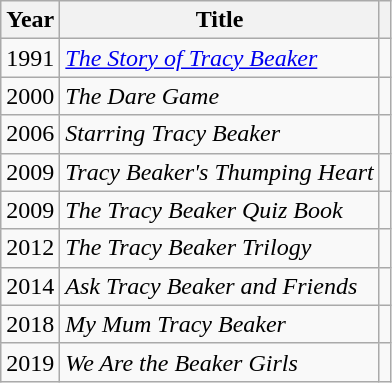<table class="wikitable">
<tr>
<th>Year</th>
<th>Title</th>
<th></th>
</tr>
<tr>
<td>1991</td>
<td><em><a href='#'>The Story of Tracy Beaker</a></em></td>
<td align="center"></td>
</tr>
<tr>
<td>2000</td>
<td><em>The Dare Game</em></td>
<td align="center"></td>
</tr>
<tr>
<td>2006</td>
<td><em>Starring Tracy Beaker</em></td>
<td align="center"></td>
</tr>
<tr>
<td>2009</td>
<td><em>Tracy Beaker's Thumping Heart</em></td>
<td align="center"></td>
</tr>
<tr>
<td>2009</td>
<td><em>The Tracy Beaker Quiz Book</em></td>
<td align="center"></td>
</tr>
<tr>
<td>2012</td>
<td><em>The Tracy Beaker Trilogy</em></td>
<td align="center"></td>
</tr>
<tr>
<td>2014</td>
<td><em>Ask Tracy Beaker and Friends</em></td>
<td align="center"></td>
</tr>
<tr>
<td>2018</td>
<td><em>My Mum Tracy Beaker</em></td>
<td align="center"></td>
</tr>
<tr>
<td>2019</td>
<td><em>We Are the Beaker Girls</em></td>
<td align="center"></td>
</tr>
</table>
